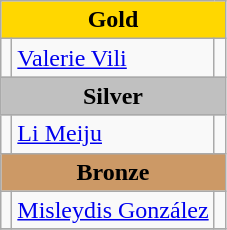<table class="wikitable">
<tr bgcolor=gold>
<td colspan=3 align=center><strong>Gold</strong></td>
</tr>
<tr>
<td></td>
<td><a href='#'>Valerie Vili</a></td>
<td></td>
</tr>
<tr bgcolor=silver>
<td colspan=3 align=center><strong>Silver</strong></td>
</tr>
<tr>
<td></td>
<td><a href='#'>Li Meiju</a></td>
<td></td>
</tr>
<tr bgcolor=cc9966>
<td colspan=3 align=center><strong>Bronze</strong></td>
</tr>
<tr>
<td></td>
<td><a href='#'>Misleydis González</a></td>
<td></td>
</tr>
<tr>
</tr>
</table>
